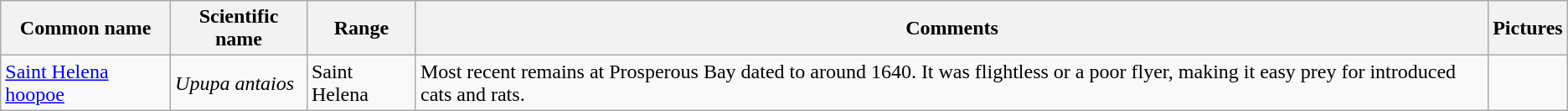<table class="wikitable">
<tr>
<th>Common name</th>
<th>Scientific name</th>
<th>Range</th>
<th class="unsortable">Comments</th>
<th class="unsortable">Pictures</th>
</tr>
<tr>
<td><a href='#'>Saint Helena hoopoe</a></td>
<td><em>Upupa antaios</em></td>
<td>Saint Helena</td>
<td>Most recent remains at Prosperous Bay dated to around 1640. It was flightless or a poor flyer, making it easy prey for introduced cats and rats.</td>
<td></td>
</tr>
</table>
